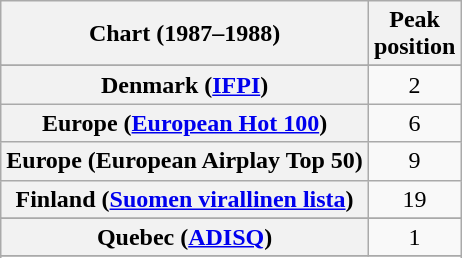<table class="wikitable sortable plainrowheaders">
<tr>
<th>Chart (1987–1988)</th>
<th>Peak<br>position</th>
</tr>
<tr>
</tr>
<tr>
<th scope="row">Denmark (<a href='#'>IFPI</a>)</th>
<td align="center">2</td>
</tr>
<tr>
<th scope="row">Europe (<a href='#'>European Hot 100</a>)</th>
<td align="center">6</td>
</tr>
<tr>
<th scope="row">Europe (European Airplay Top 50)</th>
<td align="center">9</td>
</tr>
<tr>
<th scope="row">Finland (<a href='#'>Suomen virallinen lista</a>)</th>
<td align="center">19</td>
</tr>
<tr>
</tr>
<tr>
</tr>
<tr>
<th scope="row">Quebec (<a href='#'>ADISQ</a>)</th>
<td align="center">1</td>
</tr>
<tr>
</tr>
<tr>
</tr>
<tr>
</tr>
</table>
